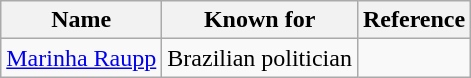<table class="wikitable">
<tr>
<th>Name</th>
<th>Known for</th>
<th>Reference</th>
</tr>
<tr>
<td><a href='#'>Marinha Raupp</a></td>
<td>Brazilian politician</td>
<td></td>
</tr>
</table>
